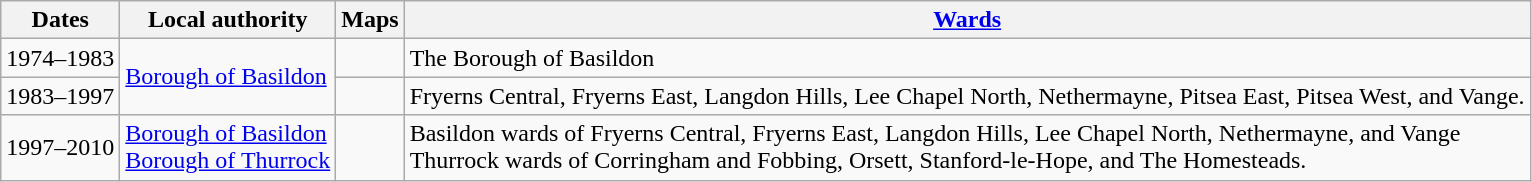<table class=wikitable>
<tr>
<th>Dates</th>
<th>Local authority</th>
<th>Maps</th>
<th><a href='#'>Wards</a></th>
</tr>
<tr>
<td>1974–1983</td>
<td rowspan="2"><a href='#'>Borough of Basildon</a></td>
<td></td>
<td>The Borough of Basildon</td>
</tr>
<tr>
<td>1983–1997</td>
<td></td>
<td>Fryerns Central, Fryerns East, Langdon Hills, Lee Chapel North, Nethermayne, Pitsea East, Pitsea West, and Vange.</td>
</tr>
<tr>
<td>1997–2010</td>
<td><a href='#'>Borough of Basildon</a><br><a href='#'>Borough of Thurrock</a></td>
<td></td>
<td>Basildon wards of Fryerns Central, Fryerns East, Langdon Hills, Lee Chapel North, Nethermayne, and Vange<br>Thurrock wards of Corringham and Fobbing, Orsett, Stanford-le-Hope, and The Homesteads.</td>
</tr>
</table>
